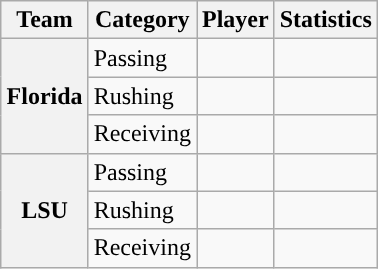<table class="wikitable" style="float:right">
<tr>
<th>Team</th>
<th>Category</th>
<th>Player</th>
<th>Statistics</th>
</tr>
<tr>
<th rowspan=3>Florida</th>
<td>Passing</td>
<td></td>
<td></td>
</tr>
<tr>
<td>Rushing</td>
<td></td>
<td></td>
</tr>
<tr>
<td>Receiving</td>
<td></td>
<td></td>
</tr>
<tr>
<th rowspan=3>LSU</th>
<td>Passing</td>
<td></td>
<td></td>
</tr>
<tr>
<td>Rushing</td>
<td></td>
<td></td>
</tr>
<tr>
<td>Receiving</td>
<td></td>
<td></td>
</tr>
</table>
